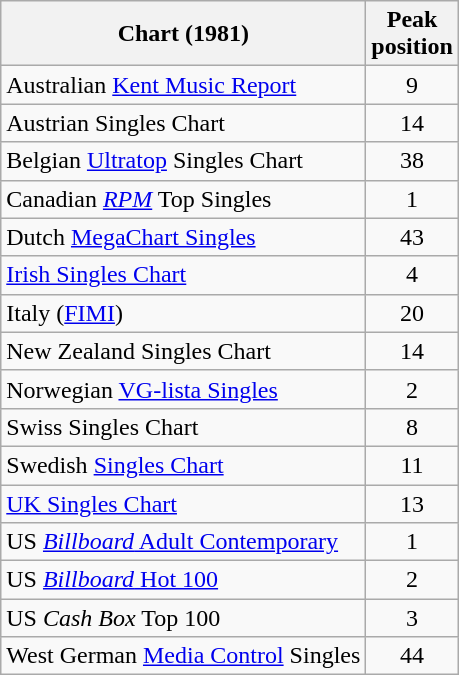<table class="wikitable sortable">
<tr>
<th>Chart (1981)</th>
<th>Peak<br>position</th>
</tr>
<tr>
<td>Australian <a href='#'>Kent Music Report</a></td>
<td style="text-align:center;">9</td>
</tr>
<tr>
<td>Austrian Singles Chart</td>
<td style="text-align:center;">14</td>
</tr>
<tr>
<td>Belgian <a href='#'>Ultratop</a> Singles Chart</td>
<td style="text-align:center;">38</td>
</tr>
<tr>
<td>Canadian <em><a href='#'>RPM</a></em> Top Singles</td>
<td style="text-align:center;">1</td>
</tr>
<tr>
<td>Dutch <a href='#'>MegaChart Singles</a></td>
<td style="text-align:center;">43</td>
</tr>
<tr>
<td><a href='#'>Irish Singles Chart</a></td>
<td style="text-align:center;">4</td>
</tr>
<tr>
<td>Italy (<a href='#'>FIMI</a>)</td>
<td style="text-align:center;">20</td>
</tr>
<tr>
<td>New Zealand Singles Chart</td>
<td style="text-align:center;">14</td>
</tr>
<tr>
<td>Norwegian <a href='#'>VG-lista Singles</a></td>
<td style="text-align:center;">2</td>
</tr>
<tr>
<td>Swiss Singles Chart</td>
<td style="text-align:center;">8</td>
</tr>
<tr>
<td>Swedish <a href='#'>Singles Chart</a></td>
<td style="text-align:center;">11</td>
</tr>
<tr>
<td><a href='#'>UK Singles Chart</a></td>
<td style="text-align:center;">13</td>
</tr>
<tr>
<td>US <a href='#'><em>Billboard</em> Adult Contemporary</a></td>
<td style="text-align:center;">1</td>
</tr>
<tr>
<td>US <a href='#'><em>Billboard</em> Hot 100</a></td>
<td style="text-align:center;">2</td>
</tr>
<tr>
<td>US <em>Cash Box</em> Top 100</td>
<td style="text-align:center;">3</td>
</tr>
<tr>
<td>West German <a href='#'>Media Control</a> Singles</td>
<td style="text-align:center;">44</td>
</tr>
</table>
